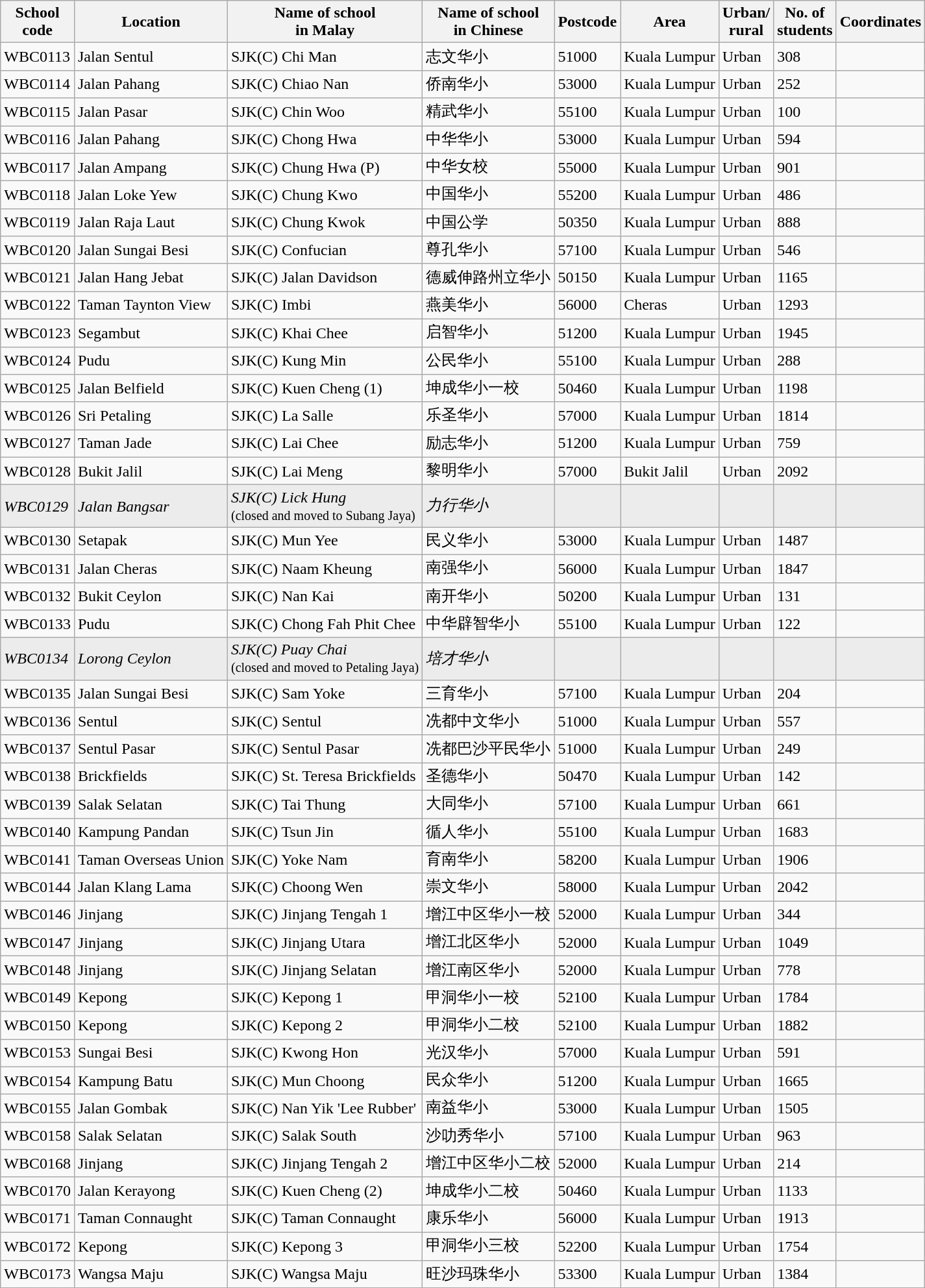<table class="wikitable sortable">
<tr>
<th>School<br>code</th>
<th>Location</th>
<th>Name of school<br>in Malay</th>
<th>Name of school<br>in Chinese</th>
<th>Postcode</th>
<th>Area</th>
<th>Urban/<br>rural</th>
<th>No. of<br>students</th>
<th>Coordinates</th>
</tr>
<tr>
<td>WBC0113</td>
<td>Jalan Sentul</td>
<td>SJK(C) Chi Man</td>
<td>志文华小</td>
<td>51000</td>
<td>Kuala Lumpur</td>
<td>Urban</td>
<td>308</td>
<td></td>
</tr>
<tr>
<td>WBC0114</td>
<td>Jalan Pahang</td>
<td>SJK(C) Chiao Nan</td>
<td>侨南华小</td>
<td>53000</td>
<td>Kuala Lumpur</td>
<td>Urban</td>
<td>252</td>
<td></td>
</tr>
<tr>
<td>WBC0115</td>
<td>Jalan Pasar</td>
<td>SJK(C) Chin Woo</td>
<td>精武华小</td>
<td>55100</td>
<td>Kuala Lumpur</td>
<td>Urban</td>
<td>100</td>
<td></td>
</tr>
<tr>
<td>WBC0116</td>
<td>Jalan Pahang</td>
<td>SJK(C) Chong Hwa</td>
<td>中华华小</td>
<td>53000</td>
<td>Kuala Lumpur</td>
<td>Urban</td>
<td>594</td>
<td></td>
</tr>
<tr>
<td>WBC0117</td>
<td>Jalan Ampang</td>
<td>SJK(C) Chung Hwa (P)</td>
<td>中华女校</td>
<td>55000</td>
<td>Kuala Lumpur</td>
<td>Urban</td>
<td>901</td>
<td></td>
</tr>
<tr>
<td>WBC0118</td>
<td>Jalan Loke Yew</td>
<td>SJK(C) Chung Kwo</td>
<td>中国华小</td>
<td>55200</td>
<td>Kuala Lumpur</td>
<td>Urban</td>
<td>486</td>
<td></td>
</tr>
<tr>
<td>WBC0119</td>
<td>Jalan Raja Laut</td>
<td>SJK(C) Chung Kwok</td>
<td>中国公学</td>
<td>50350</td>
<td>Kuala Lumpur</td>
<td>Urban</td>
<td>888</td>
<td></td>
</tr>
<tr>
<td>WBC0120</td>
<td>Jalan Sungai Besi</td>
<td>SJK(C) Confucian</td>
<td>尊孔华小</td>
<td>57100</td>
<td>Kuala Lumpur</td>
<td>Urban</td>
<td>546</td>
<td></td>
</tr>
<tr>
<td>WBC0121</td>
<td>Jalan Hang Jebat</td>
<td>SJK(C) Jalan Davidson</td>
<td>德威伸路州立华小</td>
<td>50150</td>
<td>Kuala Lumpur</td>
<td>Urban</td>
<td>1165</td>
<td></td>
</tr>
<tr>
<td>WBC0122</td>
<td>Taman Taynton View</td>
<td>SJK(C) Imbi</td>
<td>燕美华小</td>
<td>56000</td>
<td>Cheras</td>
<td>Urban</td>
<td>1293</td>
<td></td>
</tr>
<tr>
<td>WBC0123</td>
<td>Segambut</td>
<td>SJK(C) Khai Chee</td>
<td>启智华小</td>
<td>51200</td>
<td>Kuala Lumpur</td>
<td>Urban</td>
<td>1945</td>
<td></td>
</tr>
<tr>
<td>WBC0124</td>
<td>Pudu</td>
<td>SJK(C) Kung Min</td>
<td>公民华小</td>
<td>55100</td>
<td>Kuala Lumpur</td>
<td>Urban</td>
<td>288</td>
<td></td>
</tr>
<tr>
<td>WBC0125</td>
<td>Jalan Belfield</td>
<td>SJK(C) Kuen Cheng (1)</td>
<td>坤成华小一校</td>
<td>50460</td>
<td>Kuala Lumpur</td>
<td>Urban</td>
<td>1198</td>
<td></td>
</tr>
<tr>
<td>WBC0126</td>
<td>Sri Petaling</td>
<td>SJK(C) La Salle</td>
<td>乐圣华小</td>
<td>57000</td>
<td>Kuala Lumpur</td>
<td>Urban</td>
<td>1814</td>
<td></td>
</tr>
<tr>
<td>WBC0127</td>
<td>Taman Jade</td>
<td>SJK(C) Lai Chee</td>
<td>励志华小</td>
<td>51200</td>
<td>Kuala Lumpur</td>
<td>Urban</td>
<td>759</td>
<td></td>
</tr>
<tr>
<td>WBC0128</td>
<td>Bukit Jalil</td>
<td>SJK(C) Lai Meng</td>
<td>黎明华小</td>
<td>57000</td>
<td>Bukit Jalil</td>
<td>Urban</td>
<td>2092</td>
<td></td>
</tr>
<tr bgcolor=#ECECEC>
<td><em>WBC0129</em></td>
<td><em>Jalan Bangsar</em></td>
<td><em>SJK(C) Lick Hung</em><br><small>(closed and moved to Subang Jaya)</small></td>
<td><em>力行华小</em></td>
<td></td>
<td></td>
<td></td>
<td></td>
<td></td>
</tr>
<tr>
<td>WBC0130</td>
<td>Setapak</td>
<td>SJK(C) Mun Yee</td>
<td>民义华小</td>
<td>53000</td>
<td>Kuala Lumpur</td>
<td>Urban</td>
<td>1487</td>
<td></td>
</tr>
<tr>
<td>WBC0131</td>
<td>Jalan Cheras</td>
<td>SJK(C) Naam Kheung</td>
<td>南强华小</td>
<td>56000</td>
<td>Kuala Lumpur</td>
<td>Urban</td>
<td>1847</td>
<td></td>
</tr>
<tr>
<td>WBC0132</td>
<td>Bukit Ceylon</td>
<td>SJK(C) Nan Kai</td>
<td>南开华小</td>
<td>50200</td>
<td>Kuala Lumpur</td>
<td>Urban</td>
<td>131</td>
<td></td>
</tr>
<tr>
<td>WBC0133</td>
<td>Pudu</td>
<td>SJK(C) Chong Fah Phit Chee</td>
<td>中华辟智华小</td>
<td>55100</td>
<td>Kuala Lumpur</td>
<td>Urban</td>
<td>122</td>
<td></td>
</tr>
<tr bgcolor=#ECECEC>
<td><em>WBC0134</em></td>
<td><em>Lorong Ceylon</em></td>
<td><em>SJK(C) Puay Chai</em><br><small>(closed and moved to Petaling Jaya)</small></td>
<td><em>培才华小</em></td>
<td></td>
<td></td>
<td></td>
<td></td>
<td></td>
</tr>
<tr>
<td>WBC0135</td>
<td>Jalan Sungai Besi</td>
<td>SJK(C) Sam Yoke</td>
<td>三育华小</td>
<td>57100</td>
<td>Kuala Lumpur</td>
<td>Urban</td>
<td>204</td>
<td></td>
</tr>
<tr>
<td>WBC0136</td>
<td>Sentul</td>
<td>SJK(C) Sentul</td>
<td>冼都中文华小</td>
<td>51000</td>
<td>Kuala Lumpur</td>
<td>Urban</td>
<td>557</td>
<td></td>
</tr>
<tr>
<td>WBC0137</td>
<td>Sentul Pasar</td>
<td>SJK(C) Sentul Pasar</td>
<td>冼都巴沙平民华小</td>
<td>51000</td>
<td>Kuala Lumpur</td>
<td>Urban</td>
<td>249</td>
<td></td>
</tr>
<tr>
<td>WBC0138</td>
<td>Brickfields</td>
<td>SJK(C) St. Teresa Brickfields</td>
<td>圣德华小</td>
<td>50470</td>
<td>Kuala Lumpur</td>
<td>Urban</td>
<td>142</td>
<td></td>
</tr>
<tr>
<td>WBC0139</td>
<td>Salak Selatan</td>
<td>SJK(C) Tai Thung</td>
<td>大同华小</td>
<td>57100</td>
<td>Kuala Lumpur</td>
<td>Urban</td>
<td>661</td>
<td></td>
</tr>
<tr>
<td>WBC0140</td>
<td>Kampung Pandan</td>
<td>SJK(C) Tsun Jin</td>
<td>循人华小</td>
<td>55100</td>
<td>Kuala Lumpur</td>
<td>Urban</td>
<td>1683</td>
<td></td>
</tr>
<tr>
<td>WBC0141</td>
<td>Taman Overseas Union</td>
<td>SJK(C) Yoke Nam</td>
<td>育南华小</td>
<td>58200</td>
<td>Kuala Lumpur</td>
<td>Urban</td>
<td>1906</td>
<td></td>
</tr>
<tr>
<td>WBC0144</td>
<td>Jalan Klang Lama</td>
<td>SJK(C) Choong Wen</td>
<td>崇文华小</td>
<td>58000</td>
<td>Kuala Lumpur</td>
<td>Urban</td>
<td>2042</td>
<td></td>
</tr>
<tr>
<td>WBC0146</td>
<td>Jinjang</td>
<td>SJK(C) Jinjang Tengah 1</td>
<td>增江中区华小一校</td>
<td>52000</td>
<td>Kuala Lumpur</td>
<td>Urban</td>
<td>344</td>
<td></td>
</tr>
<tr>
<td>WBC0147</td>
<td>Jinjang</td>
<td>SJK(C) Jinjang Utara</td>
<td>增江北区华小</td>
<td>52000</td>
<td>Kuala Lumpur</td>
<td>Urban</td>
<td>1049</td>
<td></td>
</tr>
<tr>
<td>WBC0148</td>
<td>Jinjang</td>
<td>SJK(C) Jinjang Selatan</td>
<td>增江南区华小</td>
<td>52000</td>
<td>Kuala Lumpur</td>
<td>Urban</td>
<td>778</td>
<td></td>
</tr>
<tr>
<td>WBC0149</td>
<td>Kepong</td>
<td>SJK(C) Kepong 1</td>
<td>甲洞华小一校</td>
<td>52100</td>
<td>Kuala Lumpur</td>
<td>Urban</td>
<td>1784</td>
<td></td>
</tr>
<tr>
<td>WBC0150</td>
<td>Kepong</td>
<td>SJK(C) Kepong 2</td>
<td>甲洞华小二校</td>
<td>52100</td>
<td>Kuala Lumpur</td>
<td>Urban</td>
<td>1882</td>
<td></td>
</tr>
<tr>
<td>WBC0153</td>
<td>Sungai Besi</td>
<td>SJK(C) Kwong Hon</td>
<td>光汉华小</td>
<td>57000</td>
<td>Kuala Lumpur</td>
<td>Urban</td>
<td>591</td>
<td></td>
</tr>
<tr>
<td>WBC0154</td>
<td>Kampung Batu</td>
<td>SJK(C) Mun Choong</td>
<td>民众华小</td>
<td>51200</td>
<td>Kuala Lumpur</td>
<td>Urban</td>
<td>1665</td>
<td></td>
</tr>
<tr>
<td>WBC0155</td>
<td>Jalan Gombak</td>
<td>SJK(C) Nan Yik 'Lee Rubber'</td>
<td>南益华小</td>
<td>53000</td>
<td>Kuala Lumpur</td>
<td>Urban</td>
<td>1505</td>
<td></td>
</tr>
<tr>
<td>WBC0158</td>
<td>Salak Selatan</td>
<td>SJK(C) Salak South</td>
<td>沙叻秀华小</td>
<td>57100</td>
<td>Kuala Lumpur</td>
<td>Urban</td>
<td>963</td>
<td></td>
</tr>
<tr>
<td>WBC0168</td>
<td>Jinjang</td>
<td>SJK(C) Jinjang Tengah 2</td>
<td>增江中区华小二校</td>
<td>52000</td>
<td>Kuala Lumpur</td>
<td>Urban</td>
<td>214</td>
<td></td>
</tr>
<tr>
<td>WBC0170</td>
<td>Jalan Kerayong</td>
<td>SJK(C) Kuen Cheng (2)</td>
<td>坤成华小二校</td>
<td>50460</td>
<td>Kuala Lumpur</td>
<td>Urban</td>
<td>1133</td>
<td></td>
</tr>
<tr>
<td>WBC0171</td>
<td>Taman Connaught</td>
<td>SJK(C) Taman Connaught</td>
<td>康乐华小</td>
<td>56000</td>
<td>Kuala Lumpur</td>
<td>Urban</td>
<td>1913</td>
<td></td>
</tr>
<tr>
<td>WBC0172</td>
<td>Kepong</td>
<td>SJK(C) Kepong 3</td>
<td>甲洞华小三校</td>
<td>52200</td>
<td>Kuala Lumpur</td>
<td>Urban</td>
<td>1754</td>
<td></td>
</tr>
<tr>
<td>WBC0173</td>
<td>Wangsa Maju</td>
<td>SJK(C) Wangsa Maju</td>
<td>旺沙玛珠华小</td>
<td>53300</td>
<td>Kuala Lumpur</td>
<td>Urban</td>
<td>1384</td>
<td></td>
</tr>
</table>
